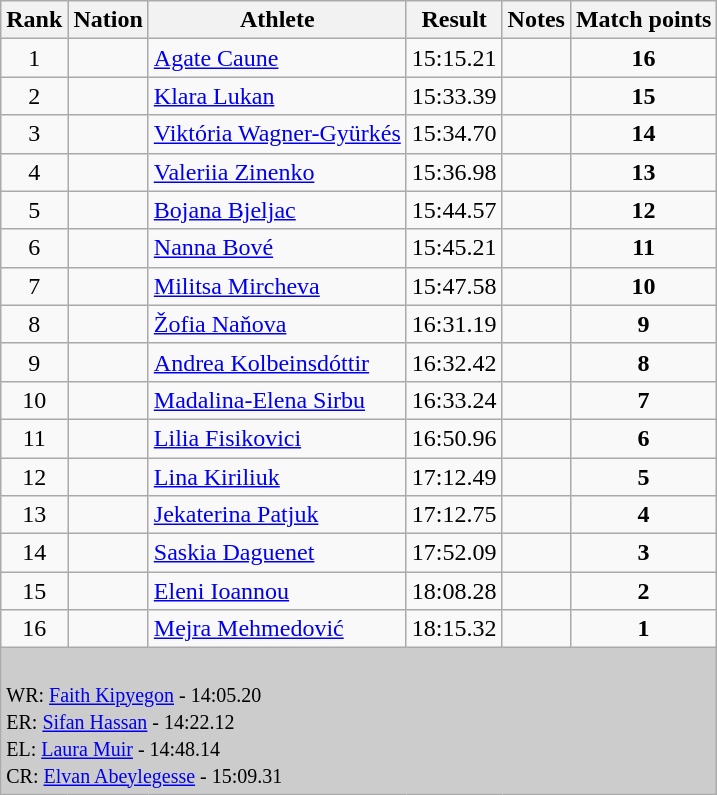<table class="wikitable sortable" style="text-align:left;">
<tr>
<th>Rank</th>
<th>Nation</th>
<th>Athlete</th>
<th>Result</th>
<th>Notes</th>
<th>Match points</th>
</tr>
<tr>
<td align=center>1</td>
<td></td>
<td><a href='#'>Agate Caune</a></td>
<td align=center>15:15.21</td>
<td></td>
<td align=center><strong>16</strong></td>
</tr>
<tr>
<td align=center>2</td>
<td></td>
<td><a href='#'>Klara Lukan</a></td>
<td align=center>15:33.39</td>
<td></td>
<td align=center><strong>15</strong></td>
</tr>
<tr>
<td align=center>3</td>
<td></td>
<td><a href='#'>Viktória Wagner-Gyürkés</a></td>
<td align=center>15:34.70</td>
<td></td>
<td align=center><strong>14</strong></td>
</tr>
<tr>
<td align=center>4</td>
<td></td>
<td><a href='#'>Valeriia Zinenko</a></td>
<td align=center>15:36.98</td>
<td align=center></td>
<td align=center><strong>13</strong></td>
</tr>
<tr>
<td align=center>5</td>
<td></td>
<td><a href='#'>Bojana Bjeljac</a></td>
<td align=center>15:44.57</td>
<td></td>
<td align=center><strong>12</strong></td>
</tr>
<tr>
<td align=center>6</td>
<td></td>
<td><a href='#'>Nanna Bové</a></td>
<td align=center>15:45.21</td>
<td></td>
<td align=center><strong>11</strong></td>
</tr>
<tr>
<td align=center>7</td>
<td></td>
<td><a href='#'>Militsa Mircheva</a></td>
<td align=center>15:47.58</td>
<td align=center></td>
<td align=center><strong>10</strong></td>
</tr>
<tr>
<td align=center>8</td>
<td></td>
<td><a href='#'>Žofia Naňova</a></td>
<td align=center>16:31.19</td>
<td align=center></td>
<td align=center><strong>9</strong></td>
</tr>
<tr>
<td align=center>9</td>
<td></td>
<td><a href='#'>Andrea Kolbeinsdóttir</a></td>
<td align=center>16:32.42</td>
<td align=center></td>
<td align=center><strong>8</strong></td>
</tr>
<tr>
<td align=center>10</td>
<td></td>
<td><a href='#'>Madalina-Elena Sirbu</a></td>
<td align=center>16:33.24</td>
<td align=center></td>
<td align=center><strong>7</strong></td>
</tr>
<tr>
<td align=center>11</td>
<td></td>
<td><a href='#'>Lilia Fisikovici</a></td>
<td align=center>16:50.96</td>
<td align=center></td>
<td align=center><strong>6</strong></td>
</tr>
<tr>
<td align=center>12</td>
<td></td>
<td><a href='#'>Lina Kiriliuk</a></td>
<td align=center>17:12.49</td>
<td align=center></td>
<td align=center><strong>5</strong></td>
</tr>
<tr>
<td align=center>13</td>
<td></td>
<td><a href='#'>Jekaterina Patjuk</a></td>
<td align=center>17:12.75</td>
<td align=center></td>
<td align=center><strong>4</strong></td>
</tr>
<tr>
<td align=center>14</td>
<td></td>
<td><a href='#'>Saskia Daguenet</a></td>
<td align=center>17:52.09</td>
<td align=center></td>
<td align=center><strong>3</strong></td>
</tr>
<tr>
<td align=center>15</td>
<td></td>
<td><a href='#'>Eleni Ioannou</a></td>
<td align=center>18:08.28</td>
<td align=center></td>
<td align=center><strong>2</strong></td>
</tr>
<tr>
<td align=center>16</td>
<td></td>
<td><a href='#'>Mejra Mehmedović</a></td>
<td align=center>18:15.32</td>
<td align=center></td>
<td align=center><strong>1</strong></td>
</tr>
<tr>
<td colspan="6" bgcolor="#cccccc"><br>
<small>WR:   <a href='#'>Faith Kipyegon</a> - 14:05.20<br>ER:  <a href='#'>Sifan Hassan</a> - 14:22.12<br></small>
<small>EL:   <a href='#'>Laura Muir</a> - 14:48.14<br>CR:  <a href='#'>Elvan Abeylegesse</a> - 15:09.31</small></td>
</tr>
</table>
